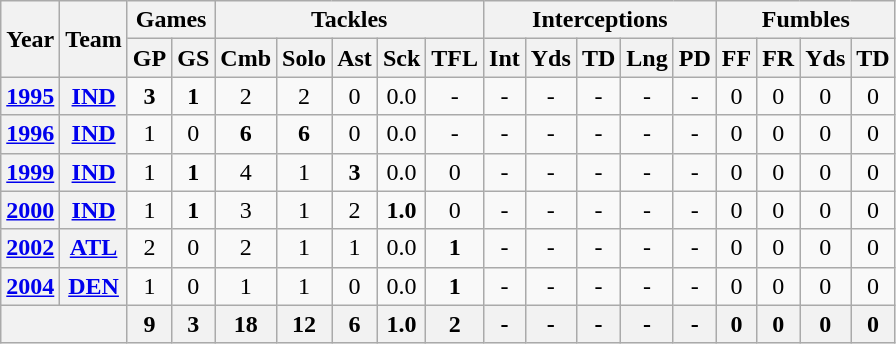<table class="wikitable" style="text-align:center">
<tr>
<th rowspan="2">Year</th>
<th rowspan="2">Team</th>
<th colspan="2">Games</th>
<th colspan="5">Tackles</th>
<th colspan="5">Interceptions</th>
<th colspan="4">Fumbles</th>
</tr>
<tr>
<th>GP</th>
<th>GS</th>
<th>Cmb</th>
<th>Solo</th>
<th>Ast</th>
<th>Sck</th>
<th>TFL</th>
<th>Int</th>
<th>Yds</th>
<th>TD</th>
<th>Lng</th>
<th>PD</th>
<th>FF</th>
<th>FR</th>
<th>Yds</th>
<th>TD</th>
</tr>
<tr>
<th><a href='#'>1995</a></th>
<th><a href='#'>IND</a></th>
<td><strong>3</strong></td>
<td><strong>1</strong></td>
<td>2</td>
<td>2</td>
<td>0</td>
<td>0.0</td>
<td>-</td>
<td>-</td>
<td>-</td>
<td>-</td>
<td>-</td>
<td>-</td>
<td>0</td>
<td>0</td>
<td>0</td>
<td>0</td>
</tr>
<tr>
<th><a href='#'>1996</a></th>
<th><a href='#'>IND</a></th>
<td>1</td>
<td>0</td>
<td><strong>6</strong></td>
<td><strong>6</strong></td>
<td>0</td>
<td>0.0</td>
<td>-</td>
<td>-</td>
<td>-</td>
<td>-</td>
<td>-</td>
<td>-</td>
<td>0</td>
<td>0</td>
<td>0</td>
<td>0</td>
</tr>
<tr>
<th><a href='#'>1999</a></th>
<th><a href='#'>IND</a></th>
<td>1</td>
<td><strong>1</strong></td>
<td>4</td>
<td>1</td>
<td><strong>3</strong></td>
<td>0.0</td>
<td>0</td>
<td>-</td>
<td>-</td>
<td>-</td>
<td>-</td>
<td>-</td>
<td>0</td>
<td>0</td>
<td>0</td>
<td>0</td>
</tr>
<tr>
<th><a href='#'>2000</a></th>
<th><a href='#'>IND</a></th>
<td>1</td>
<td><strong>1</strong></td>
<td>3</td>
<td>1</td>
<td>2</td>
<td><strong>1.0</strong></td>
<td>0</td>
<td>-</td>
<td>-</td>
<td>-</td>
<td>-</td>
<td>-</td>
<td>0</td>
<td>0</td>
<td>0</td>
<td>0</td>
</tr>
<tr>
<th><a href='#'>2002</a></th>
<th><a href='#'>ATL</a></th>
<td>2</td>
<td>0</td>
<td>2</td>
<td>1</td>
<td>1</td>
<td>0.0</td>
<td><strong>1</strong></td>
<td>-</td>
<td>-</td>
<td>-</td>
<td>-</td>
<td>-</td>
<td>0</td>
<td>0</td>
<td>0</td>
<td>0</td>
</tr>
<tr>
<th><a href='#'>2004</a></th>
<th><a href='#'>DEN</a></th>
<td>1</td>
<td>0</td>
<td>1</td>
<td>1</td>
<td>0</td>
<td>0.0</td>
<td><strong>1</strong></td>
<td>-</td>
<td>-</td>
<td>-</td>
<td>-</td>
<td>-</td>
<td>0</td>
<td>0</td>
<td>0</td>
<td>0</td>
</tr>
<tr>
<th colspan="2"></th>
<th>9</th>
<th>3</th>
<th>18</th>
<th>12</th>
<th>6</th>
<th>1.0</th>
<th>2</th>
<th>-</th>
<th>-</th>
<th>-</th>
<th>-</th>
<th>-</th>
<th>0</th>
<th>0</th>
<th>0</th>
<th>0</th>
</tr>
</table>
